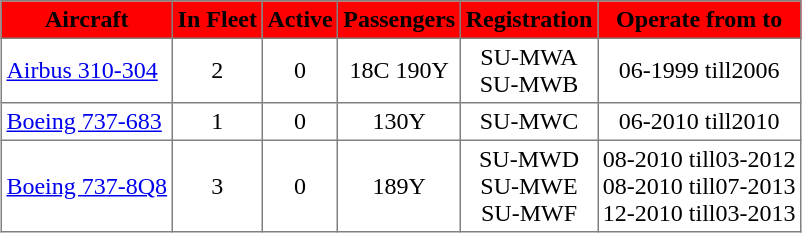<table class="toccolours" border="1" cellpadding="3" style="border-collapse:collapse;margin:auto;">
<tr bgcolor=red>
<th><span>Aircraft</span></th>
<th><span>In Fleet</span></th>
<th><span>Active</span></th>
<th><span>Passengers</span></th>
<th><span>Registration</span></th>
<th><span> Operate from to  </span></th>
</tr>
<tr>
<td><a href='#'>Airbus 310-304</a></td>
<td style="text-align:center;">2</td>
<td style="text-align:center;">0</td>
<td style="text-align:center;">18C 190Y</td>
<td style="text-align:center;">SU-MWA<br>SU-MWB</td>
<td style="text-align:center;">06-1999 till2006</td>
</tr>
<tr>
<td><a href='#'>Boeing 737-683</a></td>
<td style="text-align:center;">1</td>
<td style="text-align:center;">0</td>
<td style="text-align:center;">130Y</td>
<td style="text-align:center;">SU-MWC</td>
<td style="text-align:center;">06-2010 till2010</td>
</tr>
<tr>
<td><a href='#'>Boeing 737-8Q8</a></td>
<td style="text-align:center;">3</td>
<td style="text-align:center;">0</td>
<td style="text-align:center;">189Y</td>
<td style="text-align:center;">SU-MWD<br>SU-MWE<br>SU-MWF</td>
<td style="text-align:center;">08-2010 till03-2012<br>08-2010 till07-2013<br>12-2010 till03-2013</td>
</tr>
</table>
